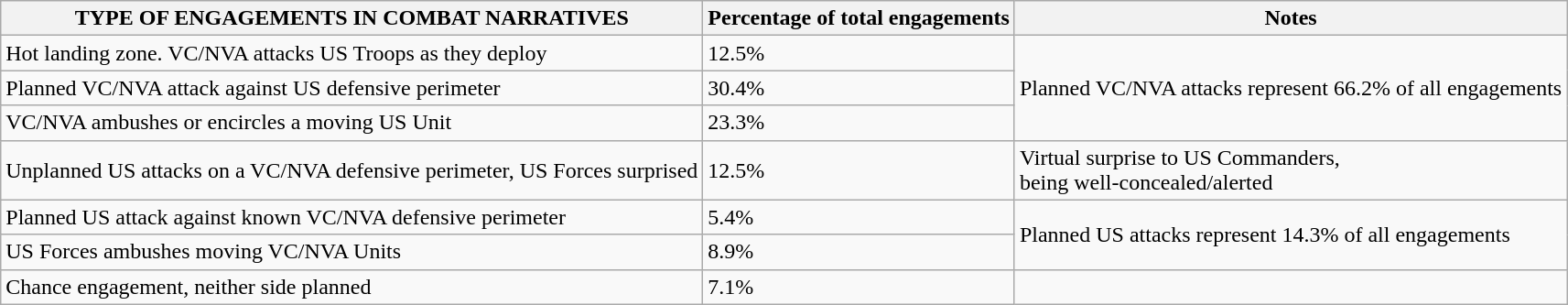<table class="wikitable">
<tr>
<th>TYPE OF ENGAGEMENTS IN COMBAT NARRATIVES</th>
<th>Percentage of total engagements</th>
<th>Notes</th>
</tr>
<tr>
<td>Hot landing zone. VC/NVA attacks US Troops as they deploy</td>
<td>12.5%</td>
<td rowspan="3">Planned VC/NVA attacks represent 66.2% of all engagements</td>
</tr>
<tr>
<td>Planned VC/NVA attack against US defensive perimeter</td>
<td>30.4%</td>
</tr>
<tr>
<td>VC/NVA ambushes or encircles a moving US Unit</td>
<td>23.3%</td>
</tr>
<tr>
<td>Unplanned US attacks on a VC/NVA defensive perimeter, US Forces surprised</td>
<td>12.5%</td>
<td>Virtual surprise to US Commanders,<br>being well-concealed/alerted</td>
</tr>
<tr>
<td>Planned US attack against known VC/NVA defensive perimeter</td>
<td>5.4%</td>
<td rowspan="2">Planned US attacks represent 14.3% of all engagements</td>
</tr>
<tr>
<td>US Forces ambushes moving VC/NVA Units</td>
<td>8.9%</td>
</tr>
<tr>
<td>Chance engagement, neither side planned</td>
<td>7.1%</td>
<td></td>
</tr>
</table>
